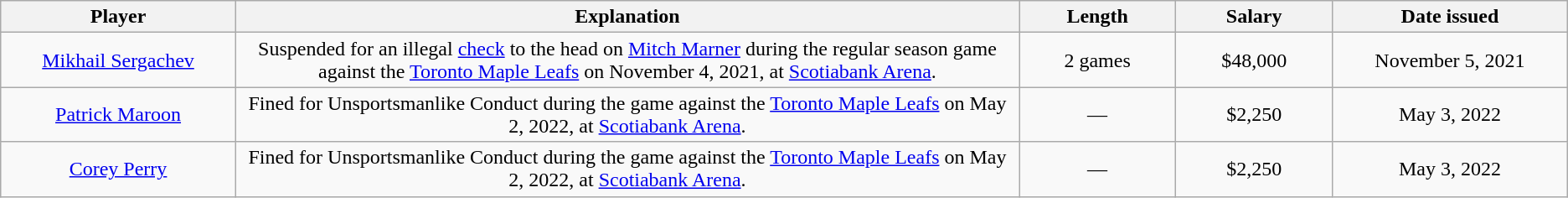<table class="wikitable" style="text-align:center;">
<tr>
<th style="width:15%;">Player</th>
<th style="width:50%;">Explanation</th>
<th style="width:10%;">Length</th>
<th style="width:10%;">Salary</th>
<th style="width:15%;">Date issued</th>
</tr>
<tr>
<td><a href='#'>Mikhail Sergachev</a></td>
<td>Suspended for an illegal <a href='#'>check</a> to the head on <a href='#'>Mitch Marner</a> during the regular season game against the <a href='#'>Toronto Maple Leafs</a> on November 4, 2021, at <a href='#'>Scotiabank Arena</a>.</td>
<td>2 games</td>
<td>$48,000</td>
<td>November 5, 2021</td>
</tr>
<tr>
<td><a href='#'>Patrick Maroon</a></td>
<td>Fined for Unsportsmanlike Conduct during the game against the <a href='#'>Toronto Maple Leafs</a> on May 2, 2022, at <a href='#'>Scotiabank Arena</a>.</td>
<td>—</td>
<td>$2,250</td>
<td>May 3, 2022</td>
</tr>
<tr>
<td><a href='#'>Corey Perry</a></td>
<td>Fined for Unsportsmanlike Conduct during the game against the <a href='#'>Toronto Maple Leafs</a> on May 2, 2022, at <a href='#'>Scotiabank Arena</a>.</td>
<td>—</td>
<td>$2,250</td>
<td>May 3, 2022</td>
</tr>
</table>
